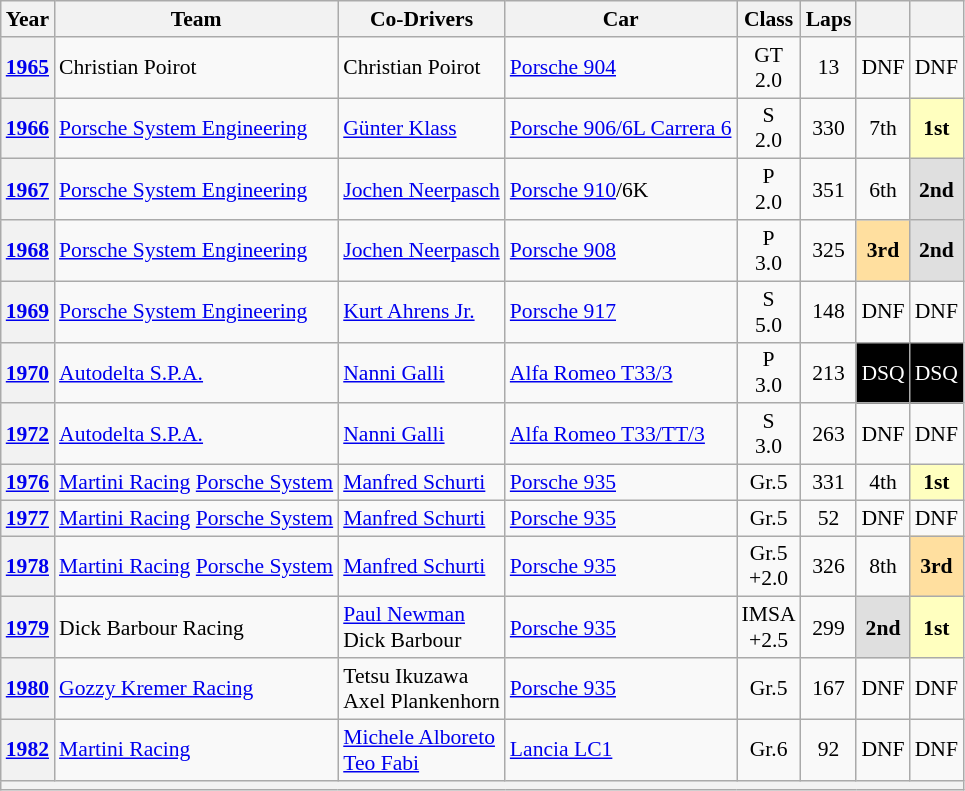<table class="wikitable" style="text-align:center; font-size:90%">
<tr>
<th>Year</th>
<th>Team</th>
<th>Co-Drivers</th>
<th>Car</th>
<th>Class</th>
<th>Laps</th>
<th></th>
<th></th>
</tr>
<tr>
<th><a href='#'>1965</a></th>
<td align="left"> Christian Poirot</td>
<td align="left"> Christian Poirot</td>
<td align="left"><a href='#'>Porsche 904</a></td>
<td>GT<br>2.0</td>
<td>13</td>
<td>DNF</td>
<td>DNF</td>
</tr>
<tr>
<th><a href='#'>1966</a></th>
<td align="left"> <a href='#'>Porsche System Engineering</a></td>
<td align="left"> <a href='#'>Günter Klass</a></td>
<td align="left"><a href='#'>Porsche 906/6L Carrera 6</a></td>
<td>S<br>2.0</td>
<td>330</td>
<td>7th</td>
<td style="background:#FFFFBF;"><strong>1st</strong></td>
</tr>
<tr>
<th><a href='#'>1967</a></th>
<td align="left"> <a href='#'>Porsche System Engineering</a></td>
<td align="left"> <a href='#'>Jochen Neerpasch</a></td>
<td align="left"><a href='#'>Porsche 910</a>/6K</td>
<td>P<br>2.0</td>
<td>351</td>
<td>6th</td>
<td style="background:#DFDFDF;"><strong>2nd</strong></td>
</tr>
<tr>
<th><a href='#'>1968</a></th>
<td align="left"> <a href='#'>Porsche System Engineering</a></td>
<td align="left"> <a href='#'>Jochen Neerpasch</a></td>
<td align="left"><a href='#'>Porsche 908</a></td>
<td>P<br>3.0</td>
<td>325</td>
<td style="background:#FFDF9F;"><strong>3rd</strong></td>
<td style="background:#DFDFDF;"><strong>2nd</strong></td>
</tr>
<tr>
<th><a href='#'>1969</a></th>
<td align="left"> <a href='#'>Porsche System Engineering</a></td>
<td align="left"> <a href='#'>Kurt Ahrens Jr.</a></td>
<td align="left"><a href='#'>Porsche 917</a></td>
<td>S<br>5.0</td>
<td>148</td>
<td>DNF</td>
<td>DNF</td>
</tr>
<tr>
<th><a href='#'>1970</a></th>
<td align="left"> <a href='#'>Autodelta S.P.A.</a></td>
<td align="left"> <a href='#'>Nanni Galli</a></td>
<td align="left"><a href='#'>Alfa Romeo T33/3</a></td>
<td>P<br>3.0</td>
<td>213</td>
<td style="background:#000; color:white;">DSQ</td>
<td style="background:#000; color:white;">DSQ</td>
</tr>
<tr>
<th><a href='#'>1972</a></th>
<td align="left"> <a href='#'>Autodelta S.P.A.</a></td>
<td align="left"> <a href='#'>Nanni Galli</a></td>
<td align="left"><a href='#'>Alfa Romeo T33/TT/3</a></td>
<td>S<br>3.0</td>
<td>263</td>
<td>DNF</td>
<td>DNF</td>
</tr>
<tr>
<th><a href='#'>1976</a></th>
<td align="left"> <a href='#'>Martini Racing</a> <a href='#'>Porsche System</a></td>
<td align="left"> <a href='#'>Manfred Schurti</a></td>
<td align="left"><a href='#'>Porsche 935</a></td>
<td>Gr.5</td>
<td>331</td>
<td>4th</td>
<td style="background:#FFFFBF;"><strong>1st</strong></td>
</tr>
<tr>
<th><a href='#'>1977</a></th>
<td align="left"> <a href='#'>Martini Racing</a> <a href='#'>Porsche System</a></td>
<td align="left"> <a href='#'>Manfred Schurti</a></td>
<td align="left"><a href='#'>Porsche 935</a></td>
<td>Gr.5</td>
<td>52</td>
<td>DNF</td>
<td>DNF</td>
</tr>
<tr>
<th><a href='#'>1978</a></th>
<td align="left"> <a href='#'>Martini Racing</a> <a href='#'>Porsche System</a></td>
<td align="left"> <a href='#'>Manfred Schurti</a></td>
<td align="left"><a href='#'>Porsche 935</a></td>
<td>Gr.5<br>+2.0</td>
<td>326</td>
<td>8th</td>
<td style="background:#FFDF9F;"><strong>3rd</strong></td>
</tr>
<tr>
<th><a href='#'>1979</a></th>
<td align="left"> Dick Barbour Racing</td>
<td align="left"> <a href='#'>Paul Newman</a><br> Dick Barbour</td>
<td align="left"><a href='#'>Porsche 935</a></td>
<td>IMSA<br>+2.5</td>
<td>299</td>
<td style="background:#DFDFDF;"><strong>2nd</strong></td>
<td style="background:#FFFFBF;"><strong>1st</strong></td>
</tr>
<tr>
<th><a href='#'>1980</a></th>
<td align="left"> <a href='#'>Gozzy Kremer Racing</a></td>
<td align="left"> Tetsu Ikuzawa<br> Axel Plankenhorn</td>
<td align="left"><a href='#'>Porsche 935</a></td>
<td>Gr.5</td>
<td>167</td>
<td>DNF</td>
<td>DNF</td>
</tr>
<tr>
<th><a href='#'>1982</a></th>
<td align="left"> <a href='#'>Martini Racing</a></td>
<td align="left"> <a href='#'>Michele Alboreto</a><br> <a href='#'>Teo Fabi</a></td>
<td align="left"><a href='#'>Lancia LC1</a></td>
<td>Gr.6</td>
<td>92</td>
<td>DNF</td>
<td>DNF</td>
</tr>
<tr>
<th colspan="8"></th>
</tr>
</table>
